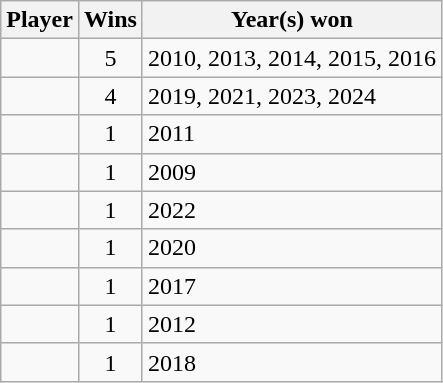<table class="wikitable sortable" style="text-align:left">
<tr>
<th>Player</th>
<th>Wins</th>
<th>Year(s) won</th>
</tr>
<tr>
<td></td>
<td align="center">5</td>
<td>2010, 2013, 2014, 2015, 2016</td>
</tr>
<tr>
<td></td>
<td align="center">4</td>
<td>2019, 2021, 2023, 2024</td>
</tr>
<tr>
<td></td>
<td align="center">1</td>
<td>2011</td>
</tr>
<tr>
<td></td>
<td align="center">1</td>
<td>2009</td>
</tr>
<tr>
<td></td>
<td align=center>1</td>
<td>2022</td>
</tr>
<tr>
<td></td>
<td align="center">1</td>
<td>2020</td>
</tr>
<tr>
<td></td>
<td align="center">1</td>
<td>2017</td>
</tr>
<tr>
<td></td>
<td align="center">1</td>
<td>2012</td>
</tr>
<tr>
<td></td>
<td align="center">1</td>
<td>2018</td>
</tr>
</table>
